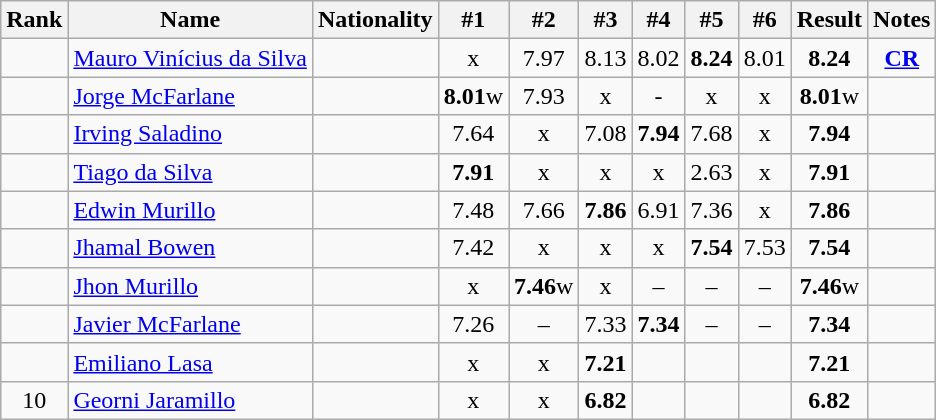<table class="wikitable sortable" style="text-align:center">
<tr>
<th>Rank</th>
<th>Name</th>
<th>Nationality</th>
<th>#1</th>
<th>#2</th>
<th>#3</th>
<th>#4</th>
<th>#5</th>
<th>#6</th>
<th>Result</th>
<th>Notes</th>
</tr>
<tr>
<td></td>
<td align=left><a href='#'>Mauro Vinícius da Silva</a></td>
<td align=left></td>
<td>x</td>
<td>7.97</td>
<td>8.13</td>
<td>8.02</td>
<td><strong>8.24</strong></td>
<td>8.01</td>
<td><strong>8.24</strong></td>
<td><strong><a href='#'>CR</a></strong></td>
</tr>
<tr>
<td></td>
<td align=left><a href='#'>Jorge McFarlane</a></td>
<td align=left></td>
<td><strong>8.01</strong>w</td>
<td>7.93</td>
<td>x</td>
<td>-</td>
<td>x</td>
<td>x</td>
<td><strong>8.01</strong>w</td>
<td></td>
</tr>
<tr>
<td></td>
<td align=left><a href='#'>Irving Saladino</a></td>
<td align=left></td>
<td>7.64</td>
<td>x</td>
<td>7.08</td>
<td><strong>7.94</strong></td>
<td>7.68</td>
<td>x</td>
<td><strong>7.94</strong></td>
<td></td>
</tr>
<tr>
<td></td>
<td align=left><a href='#'>Tiago da Silva</a></td>
<td align=left></td>
<td><strong>7.91</strong></td>
<td>x</td>
<td>x</td>
<td>x</td>
<td>2.63</td>
<td>x</td>
<td><strong>7.91</strong></td>
<td></td>
</tr>
<tr>
<td></td>
<td align=left><a href='#'>Edwin Murillo</a></td>
<td align=left></td>
<td>7.48</td>
<td>7.66</td>
<td><strong>7.86</strong></td>
<td>6.91</td>
<td>7.36</td>
<td>x</td>
<td><strong>7.86</strong></td>
<td></td>
</tr>
<tr>
<td></td>
<td align=left><a href='#'>Jhamal Bowen</a></td>
<td align=left></td>
<td>7.42</td>
<td>x</td>
<td>x</td>
<td>x</td>
<td><strong>7.54</strong></td>
<td>7.53</td>
<td><strong>7.54</strong></td>
<td></td>
</tr>
<tr>
<td></td>
<td align=left><a href='#'>Jhon Murillo</a></td>
<td align=left></td>
<td>x</td>
<td><strong>7.46</strong>w</td>
<td>x</td>
<td>–</td>
<td>–</td>
<td>–</td>
<td><strong>7.46</strong>w</td>
<td></td>
</tr>
<tr>
<td></td>
<td align=left><a href='#'>Javier McFarlane</a></td>
<td align=left></td>
<td>7.26</td>
<td>–</td>
<td>7.33</td>
<td><strong>7.34</strong></td>
<td>–</td>
<td>–</td>
<td><strong>7.34</strong></td>
<td></td>
</tr>
<tr>
<td></td>
<td align=left><a href='#'>Emiliano Lasa</a></td>
<td align=left></td>
<td>x</td>
<td>x</td>
<td><strong>7.21</strong></td>
<td></td>
<td></td>
<td></td>
<td><strong>7.21</strong></td>
<td></td>
</tr>
<tr>
<td>10</td>
<td align=left><a href='#'>Georni Jaramillo</a></td>
<td align=left></td>
<td>x</td>
<td>x</td>
<td><strong>6.82</strong></td>
<td></td>
<td></td>
<td></td>
<td><strong>6.82</strong></td>
<td></td>
</tr>
</table>
